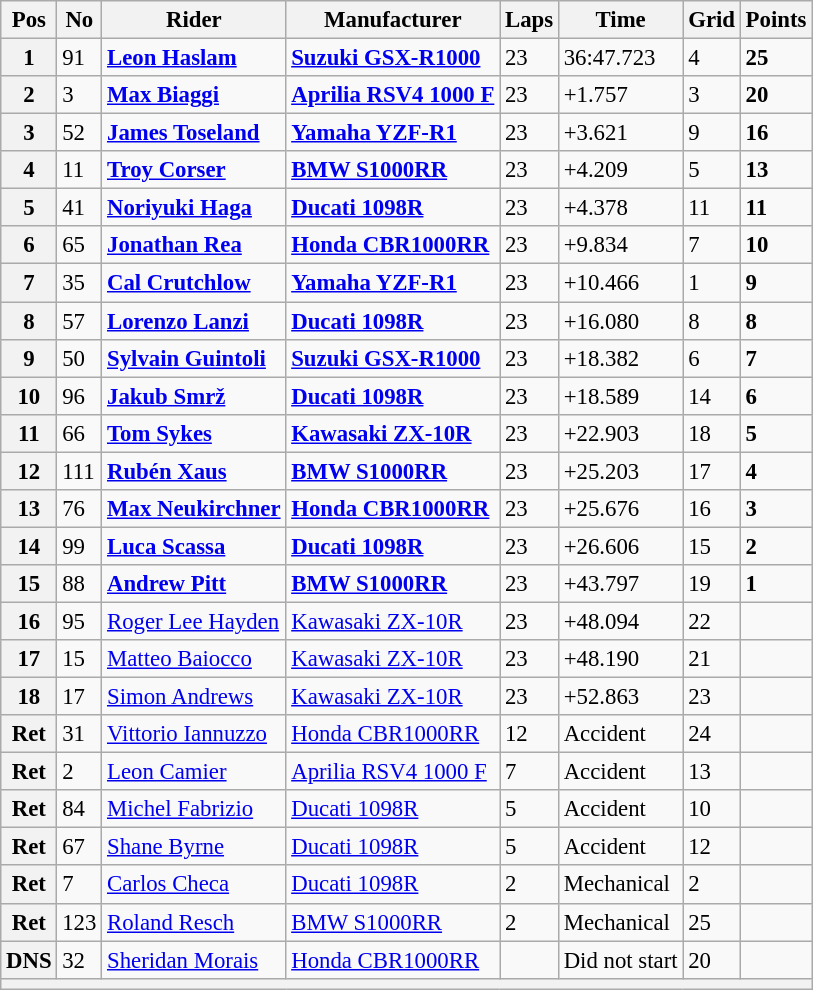<table class="wikitable" style="font-size: 95%;">
<tr>
<th>Pos</th>
<th>No</th>
<th>Rider</th>
<th>Manufacturer</th>
<th>Laps</th>
<th>Time</th>
<th>Grid</th>
<th>Points</th>
</tr>
<tr>
<th>1</th>
<td>91</td>
<td> <strong><a href='#'>Leon Haslam</a></strong></td>
<td><strong><a href='#'>Suzuki GSX-R1000</a></strong></td>
<td>23</td>
<td>36:47.723</td>
<td>4</td>
<td><strong>25</strong></td>
</tr>
<tr>
<th>2</th>
<td>3</td>
<td> <strong><a href='#'>Max Biaggi</a></strong></td>
<td><strong><a href='#'>Aprilia RSV4 1000 F</a></strong></td>
<td>23</td>
<td>+1.757</td>
<td>3</td>
<td><strong>20</strong></td>
</tr>
<tr>
<th>3</th>
<td>52</td>
<td> <strong><a href='#'>James Toseland</a></strong></td>
<td><strong><a href='#'>Yamaha YZF-R1</a></strong></td>
<td>23</td>
<td>+3.621</td>
<td>9</td>
<td><strong>16</strong></td>
</tr>
<tr>
<th>4</th>
<td>11</td>
<td> <strong><a href='#'>Troy Corser</a></strong></td>
<td><strong><a href='#'>BMW S1000RR</a></strong></td>
<td>23</td>
<td>+4.209</td>
<td>5</td>
<td><strong>13</strong></td>
</tr>
<tr>
<th>5</th>
<td>41</td>
<td> <strong><a href='#'>Noriyuki Haga</a></strong></td>
<td><strong><a href='#'>Ducati 1098R</a></strong></td>
<td>23</td>
<td>+4.378</td>
<td>11</td>
<td><strong>11</strong></td>
</tr>
<tr>
<th>6</th>
<td>65</td>
<td> <strong><a href='#'>Jonathan Rea</a></strong></td>
<td><strong><a href='#'>Honda CBR1000RR</a></strong></td>
<td>23</td>
<td>+9.834</td>
<td>7</td>
<td><strong>10</strong></td>
</tr>
<tr>
<th>7</th>
<td>35</td>
<td> <strong><a href='#'>Cal Crutchlow</a></strong></td>
<td><strong><a href='#'>Yamaha YZF-R1</a></strong></td>
<td>23</td>
<td>+10.466</td>
<td>1</td>
<td><strong>9</strong></td>
</tr>
<tr>
<th>8</th>
<td>57</td>
<td> <strong><a href='#'>Lorenzo Lanzi</a></strong></td>
<td><strong><a href='#'>Ducati 1098R</a></strong></td>
<td>23</td>
<td>+16.080</td>
<td>8</td>
<td><strong>8</strong></td>
</tr>
<tr>
<th>9</th>
<td>50</td>
<td> <strong><a href='#'>Sylvain Guintoli</a></strong></td>
<td><strong><a href='#'>Suzuki GSX-R1000</a></strong></td>
<td>23</td>
<td>+18.382</td>
<td>6</td>
<td><strong>7</strong></td>
</tr>
<tr>
<th>10</th>
<td>96</td>
<td> <strong><a href='#'>Jakub Smrž</a></strong></td>
<td><strong><a href='#'>Ducati 1098R</a></strong></td>
<td>23</td>
<td>+18.589</td>
<td>14</td>
<td><strong>6</strong></td>
</tr>
<tr>
<th>11</th>
<td>66</td>
<td> <strong><a href='#'>Tom Sykes</a></strong></td>
<td><strong><a href='#'>Kawasaki ZX-10R</a></strong></td>
<td>23</td>
<td>+22.903</td>
<td>18</td>
<td><strong>5</strong></td>
</tr>
<tr>
<th>12</th>
<td>111</td>
<td> <strong><a href='#'>Rubén Xaus</a></strong></td>
<td><strong><a href='#'>BMW S1000RR</a></strong></td>
<td>23</td>
<td>+25.203</td>
<td>17</td>
<td><strong>4</strong></td>
</tr>
<tr>
<th>13</th>
<td>76</td>
<td> <strong><a href='#'>Max Neukirchner</a></strong></td>
<td><strong><a href='#'>Honda CBR1000RR</a></strong></td>
<td>23</td>
<td>+25.676</td>
<td>16</td>
<td><strong>3</strong></td>
</tr>
<tr>
<th>14</th>
<td>99</td>
<td> <strong><a href='#'>Luca Scassa</a></strong></td>
<td><strong><a href='#'>Ducati 1098R</a></strong></td>
<td>23</td>
<td>+26.606</td>
<td>15</td>
<td><strong>2</strong></td>
</tr>
<tr>
<th>15</th>
<td>88</td>
<td> <strong><a href='#'>Andrew Pitt</a></strong></td>
<td><strong><a href='#'>BMW S1000RR</a></strong></td>
<td>23</td>
<td>+43.797</td>
<td>19</td>
<td><strong>1</strong></td>
</tr>
<tr>
<th>16</th>
<td>95</td>
<td> <a href='#'>Roger Lee Hayden</a></td>
<td><a href='#'>Kawasaki ZX-10R</a></td>
<td>23</td>
<td>+48.094</td>
<td>22</td>
<td></td>
</tr>
<tr>
<th>17</th>
<td>15</td>
<td> <a href='#'>Matteo Baiocco</a></td>
<td><a href='#'>Kawasaki ZX-10R</a></td>
<td>23</td>
<td>+48.190</td>
<td>21</td>
<td></td>
</tr>
<tr>
<th>18</th>
<td>17</td>
<td> <a href='#'>Simon Andrews</a></td>
<td><a href='#'>Kawasaki ZX-10R</a></td>
<td>23</td>
<td>+52.863</td>
<td>23</td>
<td></td>
</tr>
<tr>
<th>Ret</th>
<td>31</td>
<td> <a href='#'>Vittorio Iannuzzo</a></td>
<td><a href='#'>Honda CBR1000RR</a></td>
<td>12</td>
<td>Accident</td>
<td>24</td>
<td></td>
</tr>
<tr>
<th>Ret</th>
<td>2</td>
<td> <a href='#'>Leon Camier</a></td>
<td><a href='#'>Aprilia RSV4 1000 F</a></td>
<td>7</td>
<td>Accident</td>
<td>13</td>
<td></td>
</tr>
<tr>
<th>Ret</th>
<td>84</td>
<td> <a href='#'>Michel Fabrizio</a></td>
<td><a href='#'>Ducati 1098R</a></td>
<td>5</td>
<td>Accident</td>
<td>10</td>
<td></td>
</tr>
<tr>
<th>Ret</th>
<td>67</td>
<td> <a href='#'>Shane Byrne</a></td>
<td><a href='#'>Ducati 1098R</a></td>
<td>5</td>
<td>Accident</td>
<td>12</td>
<td></td>
</tr>
<tr>
<th>Ret</th>
<td>7</td>
<td> <a href='#'>Carlos Checa</a></td>
<td><a href='#'>Ducati 1098R</a></td>
<td>2</td>
<td>Mechanical</td>
<td>2</td>
<td></td>
</tr>
<tr>
<th>Ret</th>
<td>123</td>
<td> <a href='#'>Roland Resch</a></td>
<td><a href='#'>BMW S1000RR</a></td>
<td>2</td>
<td>Mechanical</td>
<td>25</td>
<td></td>
</tr>
<tr>
<th>DNS</th>
<td>32</td>
<td> <a href='#'>Sheridan Morais</a></td>
<td><a href='#'>Honda CBR1000RR</a></td>
<td></td>
<td>Did not start</td>
<td>20</td>
<td></td>
</tr>
<tr>
<th colspan=8></th>
</tr>
</table>
